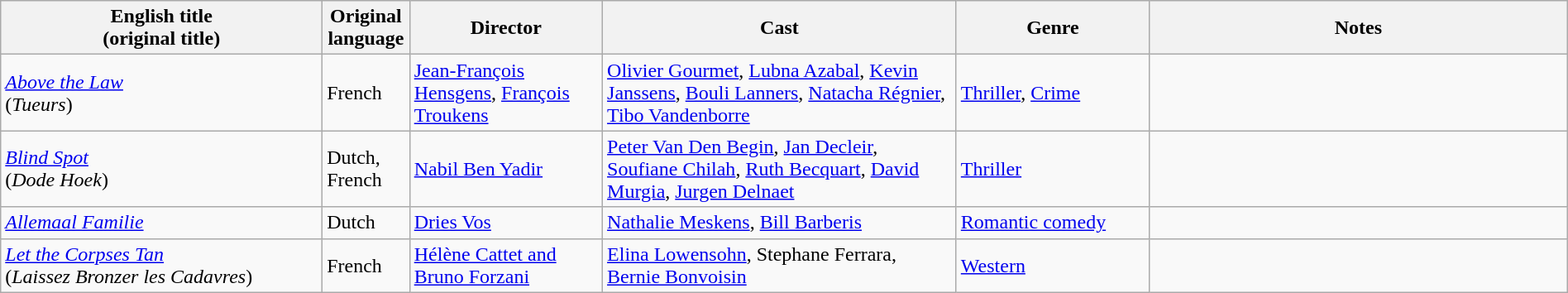<table class="wikitable" width= "100%">
<tr>
<th width=20%>English title <br> (original title)</th>
<th width=5%>Original language</th>
<th width=12%>Director</th>
<th width=22%>Cast</th>
<th width=12%>Genre</th>
<th width=26%>Notes</th>
</tr>
<tr>
<td><em><a href='#'>Above the Law</a></em> <br> (<em>Tueurs</em>)</td>
<td>French</td>
<td><a href='#'>Jean-François Hensgens</a>, <a href='#'>François Troukens</a></td>
<td><a href='#'>Olivier Gourmet</a>, <a href='#'>Lubna Azabal</a>, <a href='#'>Kevin Janssens</a>, <a href='#'>Bouli Lanners</a>, <a href='#'>Natacha Régnier</a>, <a href='#'>Tibo Vandenborre</a></td>
<td><a href='#'>Thriller</a>, <a href='#'>Crime</a></td>
<td></td>
</tr>
<tr>
<td><em><a href='#'>Blind Spot</a></em> <br> (<em>Dode Hoek</em>)</td>
<td>Dutch, French</td>
<td><a href='#'>Nabil Ben Yadir</a></td>
<td><a href='#'>Peter Van Den Begin</a>, <a href='#'>Jan Decleir</a>, <a href='#'>Soufiane Chilah</a>, <a href='#'>Ruth Becquart</a>, <a href='#'>David Murgia</a>, <a href='#'>Jurgen Delnaet</a></td>
<td><a href='#'>Thriller</a></td>
<td></td>
</tr>
<tr>
<td><em><a href='#'>Allemaal Familie</a></em></td>
<td>Dutch</td>
<td><a href='#'>Dries Vos</a></td>
<td><a href='#'>Nathalie Meskens</a>, <a href='#'>Bill Barberis</a></td>
<td><a href='#'>Romantic comedy</a></td>
<td></td>
</tr>
<tr>
<td><em><a href='#'>Let the Corpses Tan</a></em> <br> (<em>Laissez Bronzer les Cadavres</em>)</td>
<td>French</td>
<td><a href='#'>Hélène Cattet and Bruno Forzani</a></td>
<td><a href='#'>Elina Lowensohn</a>, Stephane Ferrara, <a href='#'>Bernie Bonvoisin</a></td>
<td><a href='#'>Western</a></td>
<td></td>
</tr>
</table>
